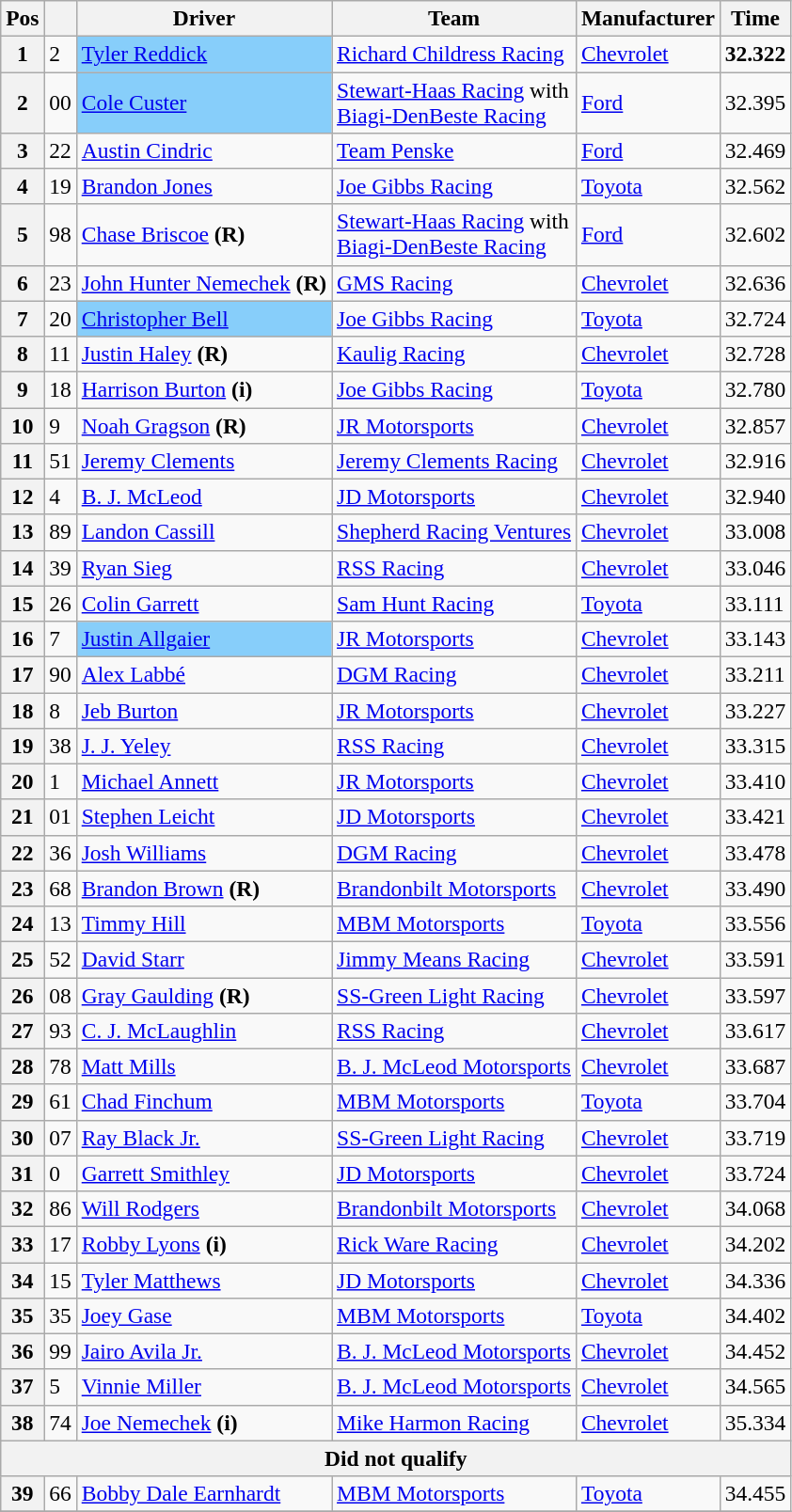<table class="wikitable" style="font-size:98%">
<tr>
<th>Pos</th>
<th></th>
<th>Driver</th>
<th>Team</th>
<th>Manufacturer</th>
<th>Time</th>
</tr>
<tr>
<th>1</th>
<td>2</td>
<td style="text-align:left;background:#87CEFA"><a href='#'>Tyler Reddick</a></td>
<td><a href='#'>Richard Childress Racing</a></td>
<td><a href='#'>Chevrolet</a></td>
<td><strong>32.322</strong></td>
</tr>
<tr>
<th>2</th>
<td>00</td>
<td style="text-align:left;background:#87CEFA"><a href='#'>Cole Custer</a></td>
<td><a href='#'>Stewart-Haas Racing</a> with <br> <a href='#'>Biagi-DenBeste Racing</a></td>
<td><a href='#'>Ford</a></td>
<td>32.395</td>
</tr>
<tr>
<th>3</th>
<td>22</td>
<td><a href='#'>Austin Cindric</a></td>
<td><a href='#'>Team Penske</a></td>
<td><a href='#'>Ford</a></td>
<td>32.469</td>
</tr>
<tr>
<th>4</th>
<td>19</td>
<td><a href='#'>Brandon Jones</a></td>
<td><a href='#'>Joe Gibbs Racing</a></td>
<td><a href='#'>Toyota</a></td>
<td>32.562</td>
</tr>
<tr>
<th>5</th>
<td>98</td>
<td><a href='#'>Chase Briscoe</a> <strong>(R)</strong></td>
<td><a href='#'>Stewart-Haas Racing</a> with <br> <a href='#'>Biagi-DenBeste Racing</a></td>
<td><a href='#'>Ford</a></td>
<td>32.602</td>
</tr>
<tr>
<th>6</th>
<td>23</td>
<td><a href='#'>John Hunter Nemechek</a> <strong>(R)</strong></td>
<td><a href='#'>GMS Racing</a></td>
<td><a href='#'>Chevrolet</a></td>
<td>32.636</td>
</tr>
<tr>
<th>7</th>
<td>20</td>
<td style="text-align:left;background:#87CEFA"><a href='#'>Christopher Bell</a></td>
<td><a href='#'>Joe Gibbs Racing</a></td>
<td><a href='#'>Toyota</a></td>
<td>32.724</td>
</tr>
<tr>
<th>8</th>
<td>11</td>
<td><a href='#'>Justin Haley</a> <strong>(R)</strong></td>
<td><a href='#'>Kaulig Racing</a></td>
<td><a href='#'>Chevrolet</a></td>
<td>32.728</td>
</tr>
<tr>
<th>9</th>
<td>18</td>
<td><a href='#'>Harrison Burton</a> <strong>(i)</strong></td>
<td><a href='#'>Joe Gibbs Racing</a></td>
<td><a href='#'>Toyota</a></td>
<td>32.780</td>
</tr>
<tr>
<th>10</th>
<td>9</td>
<td><a href='#'>Noah Gragson</a> <strong>(R)</strong></td>
<td><a href='#'>JR Motorsports</a></td>
<td><a href='#'>Chevrolet</a></td>
<td>32.857</td>
</tr>
<tr>
<th>11</th>
<td>51</td>
<td><a href='#'>Jeremy Clements</a></td>
<td><a href='#'>Jeremy Clements Racing</a></td>
<td><a href='#'>Chevrolet</a></td>
<td>32.916</td>
</tr>
<tr>
<th>12</th>
<td>4</td>
<td><a href='#'>B. J. McLeod</a></td>
<td><a href='#'>JD Motorsports</a></td>
<td><a href='#'>Chevrolet</a></td>
<td>32.940</td>
</tr>
<tr>
<th>13</th>
<td>89</td>
<td><a href='#'>Landon Cassill</a></td>
<td><a href='#'>Shepherd Racing Ventures</a></td>
<td><a href='#'>Chevrolet</a></td>
<td>33.008</td>
</tr>
<tr>
<th>14</th>
<td>39</td>
<td><a href='#'>Ryan Sieg</a></td>
<td><a href='#'>RSS Racing</a></td>
<td><a href='#'>Chevrolet</a></td>
<td>33.046</td>
</tr>
<tr>
<th>15</th>
<td>26</td>
<td><a href='#'>Colin Garrett</a></td>
<td><a href='#'>Sam Hunt Racing</a></td>
<td><a href='#'>Toyota</a></td>
<td>33.111</td>
</tr>
<tr>
<th>16</th>
<td>7</td>
<td style="text-align:left;background:#87CEFA"><a href='#'>Justin Allgaier</a></td>
<td><a href='#'>JR Motorsports</a></td>
<td><a href='#'>Chevrolet</a></td>
<td>33.143</td>
</tr>
<tr>
<th>17</th>
<td>90</td>
<td><a href='#'>Alex Labbé</a></td>
<td><a href='#'>DGM Racing</a></td>
<td><a href='#'>Chevrolet</a></td>
<td>33.211</td>
</tr>
<tr>
<th>18</th>
<td>8</td>
<td><a href='#'>Jeb Burton</a></td>
<td><a href='#'>JR Motorsports</a></td>
<td><a href='#'>Chevrolet</a></td>
<td>33.227</td>
</tr>
<tr>
<th>19</th>
<td>38</td>
<td><a href='#'>J. J. Yeley</a></td>
<td><a href='#'>RSS Racing</a></td>
<td><a href='#'>Chevrolet</a></td>
<td>33.315</td>
</tr>
<tr>
<th>20</th>
<td>1</td>
<td><a href='#'>Michael Annett</a></td>
<td><a href='#'>JR Motorsports</a></td>
<td><a href='#'>Chevrolet</a></td>
<td>33.410</td>
</tr>
<tr>
<th>21</th>
<td>01</td>
<td><a href='#'>Stephen Leicht</a></td>
<td><a href='#'>JD Motorsports</a></td>
<td><a href='#'>Chevrolet</a></td>
<td>33.421</td>
</tr>
<tr>
<th>22</th>
<td>36</td>
<td><a href='#'>Josh Williams</a></td>
<td><a href='#'>DGM Racing</a></td>
<td><a href='#'>Chevrolet</a></td>
<td>33.478</td>
</tr>
<tr>
<th>23</th>
<td>68</td>
<td><a href='#'>Brandon Brown</a> <strong>(R)</strong></td>
<td><a href='#'>Brandonbilt Motorsports</a></td>
<td><a href='#'>Chevrolet</a></td>
<td>33.490</td>
</tr>
<tr>
<th>24</th>
<td>13</td>
<td><a href='#'>Timmy Hill</a></td>
<td><a href='#'>MBM Motorsports</a></td>
<td><a href='#'>Toyota</a></td>
<td>33.556</td>
</tr>
<tr>
<th>25</th>
<td>52</td>
<td><a href='#'>David Starr</a></td>
<td><a href='#'>Jimmy Means Racing</a></td>
<td><a href='#'>Chevrolet</a></td>
<td>33.591</td>
</tr>
<tr>
<th>26</th>
<td>08</td>
<td><a href='#'>Gray Gaulding</a> <strong>(R)</strong></td>
<td><a href='#'>SS-Green Light Racing</a></td>
<td><a href='#'>Chevrolet</a></td>
<td>33.597</td>
</tr>
<tr>
<th>27</th>
<td>93</td>
<td><a href='#'>C. J. McLaughlin</a></td>
<td><a href='#'>RSS Racing</a></td>
<td><a href='#'>Chevrolet</a></td>
<td>33.617</td>
</tr>
<tr>
<th>28</th>
<td>78</td>
<td><a href='#'>Matt Mills</a></td>
<td><a href='#'>B. J. McLeod Motorsports</a></td>
<td><a href='#'>Chevrolet</a></td>
<td>33.687</td>
</tr>
<tr>
<th>29</th>
<td>61</td>
<td><a href='#'>Chad Finchum</a></td>
<td><a href='#'>MBM Motorsports</a></td>
<td><a href='#'>Toyota</a></td>
<td>33.704</td>
</tr>
<tr>
<th>30</th>
<td>07</td>
<td><a href='#'>Ray Black Jr.</a></td>
<td><a href='#'>SS-Green Light Racing</a></td>
<td><a href='#'>Chevrolet</a></td>
<td>33.719</td>
</tr>
<tr>
<th>31</th>
<td>0</td>
<td><a href='#'>Garrett Smithley</a></td>
<td><a href='#'>JD Motorsports</a></td>
<td><a href='#'>Chevrolet</a></td>
<td>33.724</td>
</tr>
<tr>
<th>32</th>
<td>86</td>
<td><a href='#'>Will Rodgers</a></td>
<td><a href='#'>Brandonbilt Motorsports</a></td>
<td><a href='#'>Chevrolet</a></td>
<td>34.068</td>
</tr>
<tr>
<th>33</th>
<td>17</td>
<td><a href='#'>Robby Lyons</a> <strong>(i)</strong></td>
<td><a href='#'>Rick Ware Racing</a></td>
<td><a href='#'>Chevrolet</a></td>
<td>34.202</td>
</tr>
<tr>
<th>34</th>
<td>15</td>
<td><a href='#'>Tyler Matthews</a></td>
<td><a href='#'>JD Motorsports</a></td>
<td><a href='#'>Chevrolet</a></td>
<td>34.336</td>
</tr>
<tr>
<th>35</th>
<td>35</td>
<td><a href='#'>Joey Gase</a></td>
<td><a href='#'>MBM Motorsports</a></td>
<td><a href='#'>Toyota</a></td>
<td>34.402</td>
</tr>
<tr>
<th>36</th>
<td>99</td>
<td><a href='#'>Jairo Avila Jr.</a></td>
<td><a href='#'>B. J. McLeod Motorsports</a></td>
<td><a href='#'>Chevrolet</a></td>
<td>34.452</td>
</tr>
<tr>
<th>37</th>
<td>5</td>
<td><a href='#'>Vinnie Miller</a></td>
<td><a href='#'>B. J. McLeod Motorsports</a></td>
<td><a href='#'>Chevrolet</a></td>
<td>34.565</td>
</tr>
<tr>
<th>38</th>
<td>74</td>
<td><a href='#'>Joe Nemechek</a> <strong>(i)</strong></td>
<td><a href='#'>Mike Harmon Racing</a></td>
<td><a href='#'>Chevrolet</a></td>
<td>35.334</td>
</tr>
<tr>
<th colspan="6">Did not qualify</th>
</tr>
<tr>
<th>39</th>
<td>66</td>
<td><a href='#'>Bobby Dale Earnhardt</a></td>
<td><a href='#'>MBM Motorsports</a></td>
<td><a href='#'>Toyota</a></td>
<td>34.455</td>
</tr>
<tr>
</tr>
</table>
